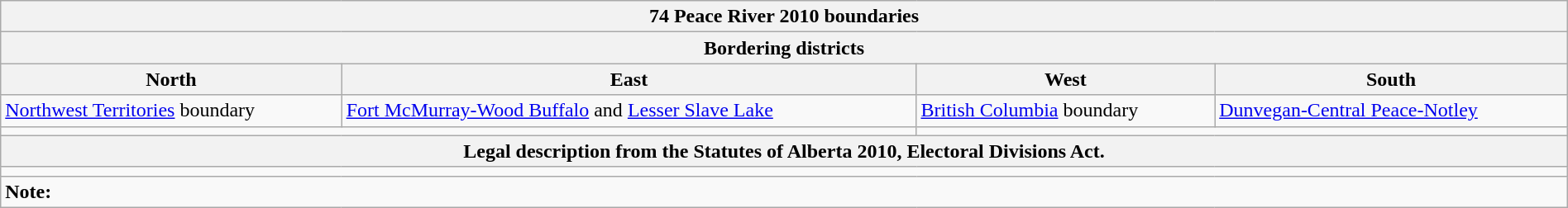<table class="wikitable collapsible collapsed" style="width:100%;">
<tr>
<th colspan=4>74 Peace River 2010 boundaries</th>
</tr>
<tr>
<th colspan=4>Bordering districts</th>
</tr>
<tr>
<th>North</th>
<th>East</th>
<th>West</th>
<th>South</th>
</tr>
<tr>
<td><a href='#'>Northwest Territories</a> boundary</td>
<td><a href='#'>Fort McMurray-Wood Buffalo</a> and <a href='#'>Lesser Slave Lake</a></td>
<td><a href='#'>British Columbia</a> boundary</td>
<td><a href='#'>Dunvegan-Central Peace-Notley</a></td>
</tr>
<tr>
<td colspan=2 align=center></td>
<td colspan=2 align=center></td>
</tr>
<tr>
<th colspan=4>Legal description from the Statutes of Alberta 2010, Electoral Divisions Act.</th>
</tr>
<tr>
<td colspan=4></td>
</tr>
<tr>
<td colspan=4><strong>Note:</strong></td>
</tr>
</table>
